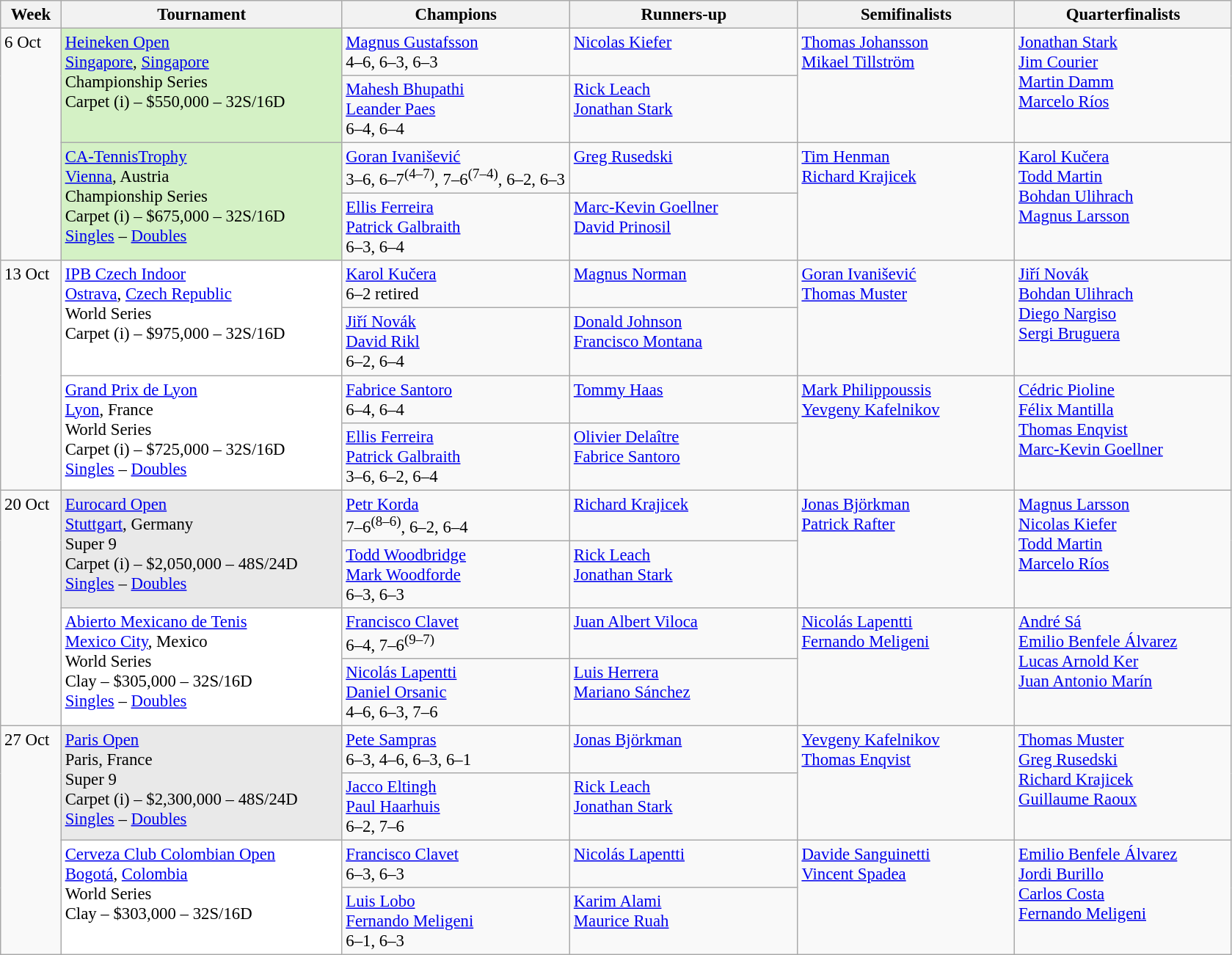<table class=wikitable style=font-size:95%>
<tr>
<th style="width:48px;">Week</th>
<th style="width:248px;">Tournament</th>
<th style="width:200px;">Champions</th>
<th style="width:200px;">Runners-up</th>
<th style="width:190px;">Semifinalists</th>
<th style="width:190px;">Quarterfinalists</th>
</tr>
<tr valign=top>
<td rowspan=4>6 Oct</td>
<td bgcolor="#D4F1C5" rowspan=2><a href='#'>Heineken Open</a><br><a href='#'>Singapore</a>, <a href='#'>Singapore</a><br>Championship Series<br>Carpet (i) – $550,000 – 32S/16D</td>
<td> <a href='#'>Magnus Gustafsson</a><br> 4–6, 6–3, 6–3</td>
<td> <a href='#'>Nicolas Kiefer</a></td>
<td rowspan=2> <a href='#'>Thomas Johansson</a><br> <a href='#'>Mikael Tillström</a></td>
<td rowspan=2> <a href='#'>Jonathan Stark</a><br> <a href='#'>Jim Courier</a><br> <a href='#'>Martin Damm</a><br> <a href='#'>Marcelo Ríos</a></td>
</tr>
<tr valign=top>
<td> <a href='#'>Mahesh Bhupathi</a><br> <a href='#'>Leander Paes</a><br> 6–4, 6–4</td>
<td> <a href='#'>Rick Leach</a><br> <a href='#'>Jonathan Stark</a></td>
</tr>
<tr valign=top>
<td bgcolor="#D4F1C5" rowspan=2><a href='#'>CA-TennisTrophy</a><br><a href='#'>Vienna</a>, Austria<br>Championship Series<br>Carpet (i) – $675,000 – 32S/16D <br> <a href='#'>Singles</a> – <a href='#'>Doubles</a></td>
<td> <a href='#'>Goran Ivanišević</a><br> 3–6, 6–7<sup>(4–7)</sup>, 7–6<sup>(7–4)</sup>, 6–2, 6–3</td>
<td> <a href='#'>Greg Rusedski</a></td>
<td rowspan=2> <a href='#'>Tim Henman</a><br> <a href='#'>Richard Krajicek</a></td>
<td rowspan=2> <a href='#'>Karol Kučera</a><br> <a href='#'>Todd Martin</a><br> <a href='#'>Bohdan Ulihrach</a><br> <a href='#'>Magnus Larsson</a></td>
</tr>
<tr valign=top>
<td> <a href='#'>Ellis Ferreira</a><br> <a href='#'>Patrick Galbraith</a><br> 6–3, 6–4</td>
<td> <a href='#'>Marc-Kevin Goellner</a><br> <a href='#'>David Prinosil</a></td>
</tr>
<tr valign=top>
<td rowspan=4>13 Oct</td>
<td style="background:#FFF;" rowspan=2><a href='#'>IPB Czech Indoor</a><br><a href='#'>Ostrava</a>, <a href='#'>Czech Republic</a><br>World Series<br>Carpet (i) – $975,000 – 32S/16D</td>
<td> <a href='#'>Karol Kučera</a><br> 6–2 retired</td>
<td> <a href='#'>Magnus Norman</a></td>
<td rowspan=2> <a href='#'>Goran Ivanišević</a><br> <a href='#'>Thomas Muster</a></td>
<td rowspan=2> <a href='#'>Jiří Novák</a><br> <a href='#'>Bohdan Ulihrach</a><br> <a href='#'>Diego Nargiso</a><br> <a href='#'>Sergi Bruguera</a></td>
</tr>
<tr valign=top>
<td> <a href='#'>Jiří Novák</a><br> <a href='#'>David Rikl</a><br> 6–2, 6–4</td>
<td> <a href='#'>Donald Johnson</a><br> <a href='#'>Francisco Montana</a></td>
</tr>
<tr valign=top>
<td style="background:#FFF;" rowspan=2><a href='#'>Grand Prix de Lyon</a><br><a href='#'>Lyon</a>, France<br>World Series<br>Carpet (i) – $725,000 – 32S/16D <br> <a href='#'>Singles</a> – <a href='#'>Doubles</a></td>
<td> <a href='#'>Fabrice Santoro</a><br> 6–4, 6–4</td>
<td> <a href='#'>Tommy Haas</a></td>
<td rowspan=2> <a href='#'>Mark Philippoussis</a><br> <a href='#'>Yevgeny Kafelnikov</a></td>
<td rowspan=2> <a href='#'>Cédric Pioline</a><br> <a href='#'>Félix Mantilla</a><br> <a href='#'>Thomas Enqvist</a><br> <a href='#'>Marc-Kevin Goellner</a></td>
</tr>
<tr valign=top>
<td> <a href='#'>Ellis Ferreira</a><br> <a href='#'>Patrick Galbraith</a><br> 3–6, 6–2, 6–4</td>
<td> <a href='#'>Olivier Delaître</a><br> <a href='#'>Fabrice Santoro</a></td>
</tr>
<tr valign=top>
<td rowspan=4>20 Oct</td>
<td bgcolor="#E9E9E9" rowspan=2><a href='#'>Eurocard Open</a><br><a href='#'>Stuttgart</a>, Germany<br>Super 9<br>Carpet (i) – $2,050,000 – 48S/24D <br> <a href='#'>Singles</a> – <a href='#'>Doubles</a></td>
<td> <a href='#'>Petr Korda</a><br> 7–6<sup>(8–6)</sup>, 6–2, 6–4</td>
<td> <a href='#'>Richard Krajicek</a></td>
<td rowspan=2> <a href='#'>Jonas Björkman</a><br> <a href='#'>Patrick Rafter</a></td>
<td rowspan=2> <a href='#'>Magnus Larsson</a><br> <a href='#'>Nicolas Kiefer</a><br> <a href='#'>Todd Martin</a><br> <a href='#'>Marcelo Ríos</a></td>
</tr>
<tr valign=top>
<td> <a href='#'>Todd Woodbridge</a><br> <a href='#'>Mark Woodforde</a><br> 6–3, 6–3</td>
<td> <a href='#'>Rick Leach</a><br> <a href='#'>Jonathan Stark</a></td>
</tr>
<tr valign=top>
<td style="background:#FFF;" rowspan=2><a href='#'>Abierto Mexicano de Tenis</a><br><a href='#'>Mexico City</a>, Mexico<br>World Series<br>Clay – $305,000 – 32S/16D <br> <a href='#'>Singles</a> – <a href='#'>Doubles</a></td>
<td> <a href='#'>Francisco Clavet</a><br> 6–4, 7–6<sup>(9–7)</sup></td>
<td> <a href='#'>Juan Albert Viloca</a></td>
<td rowspan=2> <a href='#'>Nicolás Lapentti</a><br> <a href='#'>Fernando Meligeni</a></td>
<td rowspan=2> <a href='#'>André Sá</a><br> <a href='#'>Emilio Benfele Álvarez</a><br> <a href='#'>Lucas Arnold Ker</a><br> <a href='#'>Juan Antonio Marín</a></td>
</tr>
<tr valign=top>
<td> <a href='#'>Nicolás Lapentti</a><br> <a href='#'>Daniel Orsanic</a><br> 4–6, 6–3, 7–6</td>
<td> <a href='#'>Luis Herrera</a><br> <a href='#'>Mariano Sánchez</a></td>
</tr>
<tr valign=top>
<td rowspan=4>27 Oct</td>
<td bgcolor="#E9E9E9" rowspan=2><a href='#'>Paris Open</a><br>Paris, France<br>Super 9<br>Carpet (i) – $2,300,000 – 48S/24D <br> <a href='#'>Singles</a> – <a href='#'>Doubles</a></td>
<td> <a href='#'>Pete Sampras</a><br> 6–3, 4–6, 6–3, 6–1</td>
<td> <a href='#'>Jonas Björkman</a></td>
<td rowspan=2> <a href='#'>Yevgeny Kafelnikov</a><br> <a href='#'>Thomas Enqvist</a></td>
<td rowspan=2> <a href='#'>Thomas Muster</a><br> <a href='#'>Greg Rusedski</a><br> <a href='#'>Richard Krajicek</a><br> <a href='#'>Guillaume Raoux</a></td>
</tr>
<tr valign=top>
<td> <a href='#'>Jacco Eltingh</a><br> <a href='#'>Paul Haarhuis</a><br> 6–2, 7–6</td>
<td> <a href='#'>Rick Leach</a><br> <a href='#'>Jonathan Stark</a></td>
</tr>
<tr valign=top>
<td style="background:#FFF;" rowspan=2><a href='#'>Cerveza Club Colombian Open</a><br><a href='#'>Bogotá</a>, <a href='#'>Colombia</a><br>World Series<br>Clay – $303,000 – 32S/16D</td>
<td> <a href='#'>Francisco Clavet</a><br> 6–3, 6–3</td>
<td> <a href='#'>Nicolás Lapentti</a></td>
<td rowspan=2> <a href='#'>Davide Sanguinetti</a><br> <a href='#'>Vincent Spadea</a></td>
<td rowspan=2> <a href='#'>Emilio Benfele Álvarez</a><br> <a href='#'>Jordi Burillo</a><br> <a href='#'>Carlos Costa</a><br> <a href='#'>Fernando Meligeni</a></td>
</tr>
<tr valign=top>
<td> <a href='#'>Luis Lobo</a><br> <a href='#'>Fernando Meligeni</a><br> 6–1, 6–3</td>
<td> <a href='#'>Karim Alami</a><br> <a href='#'>Maurice Ruah</a></td>
</tr>
</table>
